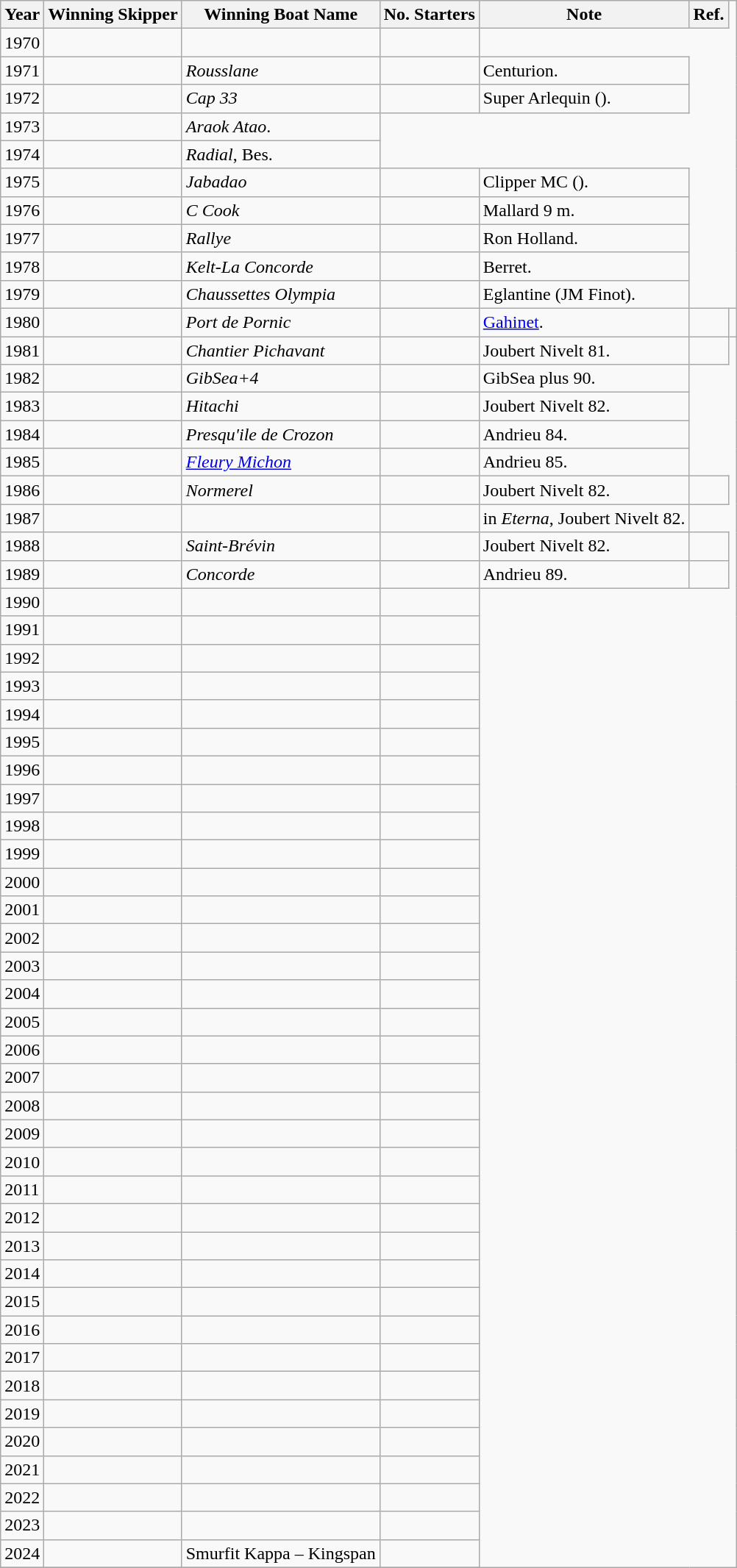<table class="wikitable sortable">
<tr>
<th>Year</th>
<th>Winning Skipper</th>
<th>Winning Boat Name</th>
<th>No. Starters</th>
<th>Note</th>
<th>Ref.</th>
</tr>
<tr>
<td>1970</td>
<td></td>
<td></td>
<td></td>
</tr>
<tr>
<td>1971</td>
<td></td>
<td><em>Rousslane</em></td>
<td></td>
<td>Centurion.</td>
</tr>
<tr>
<td>1972</td>
<td></td>
<td><em>Cap 33</em></td>
<td></td>
<td>Super Arlequin ().</td>
</tr>
<tr>
<td>1973</td>
<td></td>
<td><em>Araok Atao</em>.</td>
</tr>
<tr>
<td>1974</td>
<td></td>
<td><em>Radial</em>, Bes.</td>
</tr>
<tr>
<td>1975</td>
<td></td>
<td><em>Jabadao</em></td>
<td></td>
<td>Clipper MC ().</td>
</tr>
<tr>
<td>1976</td>
<td></td>
<td><em>C Cook</em></td>
<td></td>
<td>Mallard 9 m.</td>
</tr>
<tr>
<td>1977</td>
<td></td>
<td><em>Rallye</em></td>
<td></td>
<td>Ron Holland.</td>
</tr>
<tr>
<td>1978</td>
<td></td>
<td><em>Kelt-La Concorde</em></td>
<td></td>
<td>Berret.</td>
</tr>
<tr>
<td>1979</td>
<td></td>
<td><em>Chaussettes Olympia</em></td>
<td></td>
<td>Eglantine (JM Finot).</td>
</tr>
<tr>
<td>1980</td>
<td></td>
<td><em>Port de Pornic</em></td>
<td></td>
<td><a href='#'>Gahinet</a>.</td>
<td></td>
<td></td>
</tr>
<tr>
<td>1981</td>
<td></td>
<td><em>Chantier Pichavant</em></td>
<td></td>
<td>Joubert Nivelt 81.</td>
<td></td>
</tr>
<tr>
<td>1982</td>
<td></td>
<td><em>GibSea+4</em></td>
<td></td>
<td>GibSea plus 90.</td>
</tr>
<tr>
<td>1983</td>
<td></td>
<td><em>Hitachi</em></td>
<td></td>
<td>Joubert Nivelt 82.</td>
</tr>
<tr>
<td>1984</td>
<td></td>
<td><em>Presqu'ile de Crozon</em></td>
<td></td>
<td>Andrieu 84.</td>
</tr>
<tr>
<td>1985</td>
<td></td>
<td><em><a href='#'>Fleury Michon</a></em></td>
<td></td>
<td>Andrieu 85.</td>
</tr>
<tr>
<td>1986</td>
<td></td>
<td><em>Normerel</em></td>
<td></td>
<td>Joubert Nivelt 82.</td>
<td></td>
</tr>
<tr>
<td>1987</td>
<td></td>
<td></td>
<td></td>
<td> in <em>Eterna</em>, Joubert Nivelt 82.</td>
</tr>
<tr>
<td>1988</td>
<td></td>
<td><em>Saint-Brévin</em></td>
<td></td>
<td>Joubert Nivelt 82.</td>
<td></td>
</tr>
<tr>
<td>1989</td>
<td></td>
<td><em>Concorde</em></td>
<td></td>
<td>Andrieu 89.</td>
<td></td>
</tr>
<tr>
<td>1990</td>
<td></td>
<td></td>
<td></td>
</tr>
<tr>
<td>1991</td>
<td></td>
<td></td>
<td></td>
</tr>
<tr>
<td>1992</td>
<td></td>
<td></td>
<td></td>
</tr>
<tr>
<td>1993</td>
<td></td>
<td></td>
<td></td>
</tr>
<tr>
<td>1994</td>
<td></td>
<td></td>
<td></td>
</tr>
<tr>
<td>1995</td>
<td></td>
<td></td>
<td></td>
</tr>
<tr>
<td>1996</td>
<td></td>
<td></td>
<td></td>
</tr>
<tr>
<td>1997</td>
<td></td>
<td></td>
<td></td>
</tr>
<tr>
<td>1998</td>
<td></td>
<td></td>
<td></td>
</tr>
<tr>
<td>1999</td>
<td></td>
<td></td>
<td></td>
</tr>
<tr>
<td>2000</td>
<td></td>
<td></td>
<td></td>
</tr>
<tr>
<td>2001</td>
<td></td>
<td></td>
<td></td>
</tr>
<tr>
<td>2002</td>
<td></td>
<td></td>
<td></td>
</tr>
<tr>
<td>2003</td>
<td></td>
<td></td>
<td></td>
</tr>
<tr>
<td>2004</td>
<td></td>
<td></td>
<td></td>
</tr>
<tr>
<td>2005</td>
<td></td>
<td></td>
<td></td>
</tr>
<tr>
<td>2006</td>
<td></td>
<td></td>
<td></td>
</tr>
<tr>
<td>2007</td>
<td></td>
<td></td>
<td></td>
</tr>
<tr>
<td>2008</td>
<td></td>
<td></td>
<td></td>
</tr>
<tr>
<td>2009</td>
<td></td>
<td></td>
<td></td>
</tr>
<tr>
<td>2010</td>
<td></td>
<td></td>
<td></td>
</tr>
<tr>
<td>2011</td>
<td></td>
<td></td>
<td></td>
</tr>
<tr>
<td>2012</td>
<td></td>
<td></td>
<td></td>
</tr>
<tr>
<td>2013</td>
<td></td>
<td></td>
<td></td>
</tr>
<tr>
<td>2014</td>
<td></td>
<td></td>
<td></td>
</tr>
<tr>
<td>2015</td>
<td></td>
<td></td>
<td></td>
</tr>
<tr>
<td>2016</td>
<td></td>
<td></td>
<td></td>
</tr>
<tr>
<td>2017</td>
<td></td>
<td></td>
<td></td>
</tr>
<tr>
<td>2018</td>
<td></td>
<td></td>
<td></td>
</tr>
<tr>
<td>2019</td>
<td></td>
<td></td>
<td></td>
</tr>
<tr>
<td>2020</td>
<td></td>
<td></td>
<td></td>
</tr>
<tr>
<td>2021</td>
<td></td>
<td></td>
<td></td>
</tr>
<tr>
<td>2022</td>
<td></td>
<td></td>
<td></td>
</tr>
<tr>
<td>2023</td>
<td></td>
<td></td>
<td></td>
</tr>
<tr>
<td>2024</td>
<td></td>
<td>Smurfit Kappa – Kingspan</td>
<td></td>
</tr>
<tr>
</tr>
</table>
